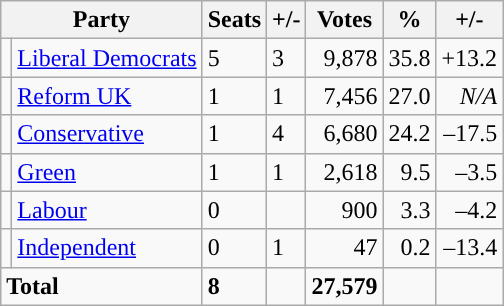<table class="wikitable sortable">
<tr>
<th colspan="2">Party</th>
<th>Seats</th>
<th>+/-</th>
<th>Votes</th>
<th>%</th>
<th>+/-</th>
</tr>
<tr>
<td style="background-color: "></td>
<td><a href='#'>Liberal Democrats</a></td>
<td>5</td>
<td> 3</td>
<td style="text-align:right;">9,878</td>
<td style="text-align:right;">35.8</td>
<td style="text-align:right;">+13.2</td>
</tr>
<tr>
<td style="background-color: "></td>
<td><a href='#'>Reform UK</a></td>
<td>1</td>
<td> 1</td>
<td style="text-align:right;">7,456</td>
<td style="text-align:right;">27.0</td>
<td style="text-align:right;"><em>N/A</em></td>
</tr>
<tr>
<td style="background-color: "></td>
<td><a href='#'>Conservative</a></td>
<td>1</td>
<td> 4</td>
<td style="text-align:right;">6,680</td>
<td style="text-align:right;">24.2</td>
<td style="text-align:right;">–17.5</td>
</tr>
<tr>
<td style="background-color: "></td>
<td><a href='#'>Green</a></td>
<td>1</td>
<td> 1</td>
<td style="text-align:right;">2,618</td>
<td style="text-align:right;">9.5</td>
<td style="text-align:right;">–3.5</td>
</tr>
<tr>
<td style="background-color: "></td>
<td><a href='#'>Labour</a></td>
<td>0</td>
<td></td>
<td style="text-align:right;">900</td>
<td style="text-align:right;">3.3</td>
<td style="text-align:right;">–4.2</td>
</tr>
<tr>
<td style="background-color: "></td>
<td><a href='#'>Independent</a></td>
<td>0</td>
<td> 1</td>
<td style="text-align:right;">47</td>
<td style="text-align:right;">0.2</td>
<td style="text-align:right;">–13.4</td>
</tr>
<tr>
<td colspan="2"><strong>Total</strong></td>
<td><strong>8</strong></td>
<td></td>
<td style="text-align:right;"><strong>27,579</strong></td>
<td style="text-align:right;"></td>
<td style="text-align:right;"></td>
</tr>
</table>
